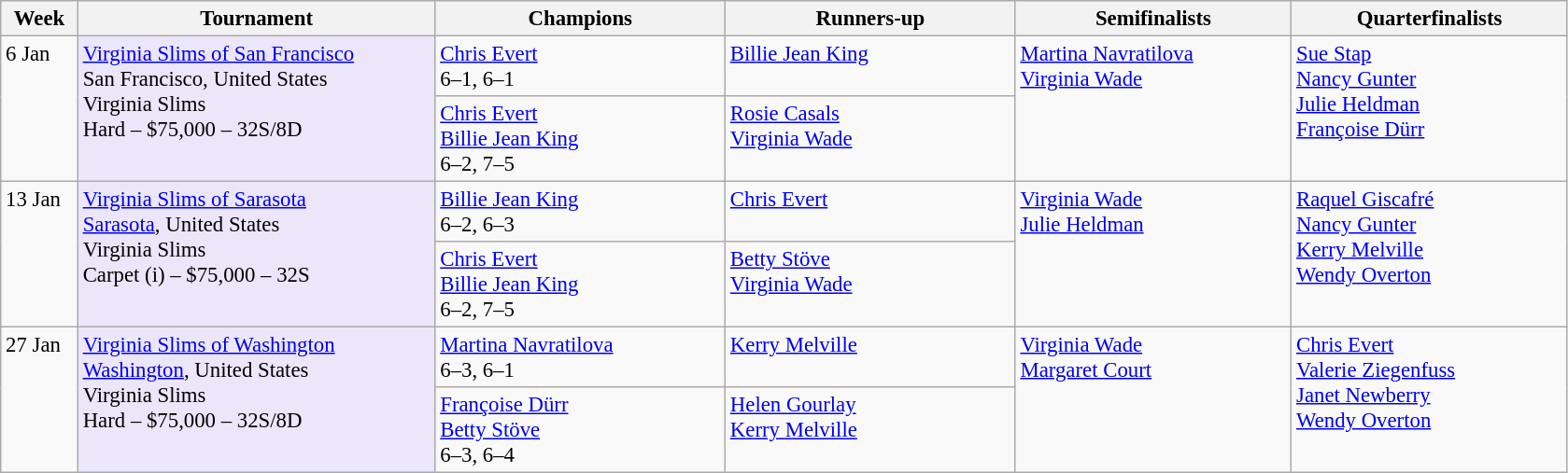<table class=wikitable style=font-size:95%>
<tr>
<th style="width:48px;">Week</th>
<th style="width:248px;">Tournament</th>
<th style="width:200px;">Champions</th>
<th style="width:200px;">Runners-up</th>
<th style="width:190px;">Semifinalists</th>
<th style="width:190px;">Quarterfinalists</th>
</tr>
<tr valign=top>
<td rowspan=2>6 Jan</td>
<td style="background:#ebe6fa;" rowspan="2"><a href='#'>Virginia Slims of San Francisco</a><br> San Francisco, United States<br>Virginia Slims<br>Hard – $75,000 – 32S/8D</td>
<td> <a href='#'>Chris Evert</a><br>6–1, 6–1</td>
<td> <a href='#'>Billie Jean King</a></td>
<td rowspan=2> <a href='#'>Martina Navratilova</a><br> <a href='#'>Virginia Wade</a></td>
<td rowspan=2> <a href='#'>Sue Stap</a><br> <a href='#'>Nancy Gunter</a><br> <a href='#'>Julie Heldman</a><br> <a href='#'>Françoise Dürr</a></td>
</tr>
<tr valign=top>
<td> <a href='#'>Chris Evert</a> <br>  <a href='#'>Billie Jean King</a><br>6–2, 7–5</td>
<td> <a href='#'>Rosie Casals</a> <br>  <a href='#'>Virginia Wade</a></td>
</tr>
<tr valign=top>
<td rowspan=2>13 Jan</td>
<td style="background:#ebe6fa;" rowspan="2"><a href='#'>Virginia Slims of Sarasota</a><br> <a href='#'>Sarasota</a>, United States<br>Virginia Slims<br>Carpet (i) – $75,000 – 32S</td>
<td> <a href='#'>Billie Jean King</a><br>6–2, 6–3</td>
<td> <a href='#'>Chris Evert</a></td>
<td rowspan=2> <a href='#'>Virginia Wade</a><br> <a href='#'>Julie Heldman</a></td>
<td rowspan=2> <a href='#'>Raquel Giscafré</a><br> <a href='#'>Nancy Gunter</a><br> <a href='#'>Kerry Melville</a><br> <a href='#'>Wendy Overton</a></td>
</tr>
<tr valign=top>
<td> <a href='#'>Chris Evert</a> <br>  <a href='#'>Billie Jean King</a><br>6–2, 7–5</td>
<td> <a href='#'>Betty Stöve</a> <br>  <a href='#'>Virginia Wade</a></td>
</tr>
<tr valign=top>
<td rowspan=2>27 Jan</td>
<td style="background:#ebe6fa;" rowspan="2"><a href='#'>Virginia Slims of Washington</a><br> <a href='#'>Washington</a>, United States<br>Virginia Slims<br>Hard – $75,000 – 32S/8D</td>
<td> <a href='#'>Martina Navratilova</a><br>6–3, 6–1</td>
<td> <a href='#'>Kerry Melville</a></td>
<td rowspan=2> <a href='#'>Virginia Wade</a><br> <a href='#'>Margaret Court</a></td>
<td rowspan=2> <a href='#'>Chris Evert</a><br> <a href='#'>Valerie Ziegenfuss</a><br> <a href='#'>Janet Newberry</a><br> <a href='#'>Wendy Overton</a></td>
</tr>
<tr valign=top>
<td> <a href='#'>Françoise Dürr</a> <br>  <a href='#'>Betty Stöve</a><br>6–3, 6–4</td>
<td> <a href='#'>Helen Gourlay</a> <br>  <a href='#'>Kerry Melville</a></td>
</tr>
</table>
